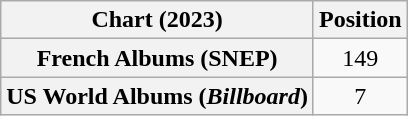<table class="wikitable sortable plainrowheaders" style="text-align:center">
<tr>
<th scope="col">Chart (2023)</th>
<th scope="col">Position</th>
</tr>
<tr>
<th scope="row">French Albums (SNEP)</th>
<td>149</td>
</tr>
<tr>
<th scope="row">US World Albums (<em>Billboard</em>)</th>
<td>7</td>
</tr>
</table>
